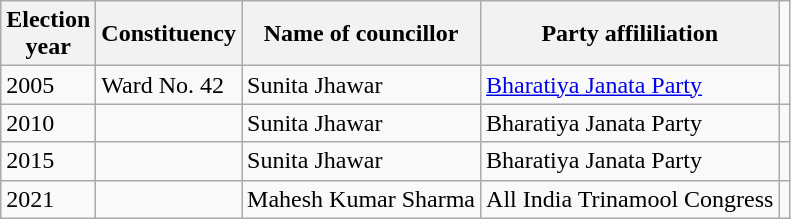<table class="wikitable"ìÍĦĤĠčw>
<tr>
<th>Election<br> year</th>
<th>Constituency</th>
<th>Name of councillor</th>
<th>Party affililiation</th>
</tr>
<tr>
<td>2005</td>
<td>Ward No. 42</td>
<td>Sunita Jhawar</td>
<td><a href='#'>Bharatiya Janata Party</a></td>
<td></td>
</tr>
<tr>
<td>2010</td>
<td></td>
<td>Sunita Jhawar</td>
<td>Bharatiya Janata Party</td>
<td></td>
</tr>
<tr>
<td>2015</td>
<td></td>
<td>Sunita Jhawar</td>
<td>Bharatiya Janata Party</td>
<td></td>
</tr>
<tr>
<td>2021</td>
<td></td>
<td>Mahesh Kumar Sharma</td>
<td>All India Trinamool Congress</td>
<td></td>
</tr>
</table>
